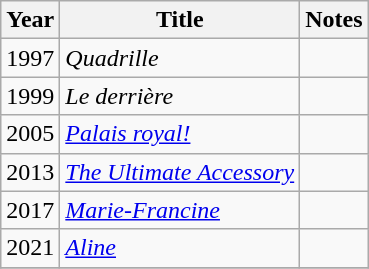<table class="wikitable sortable">
<tr>
<th>Year</th>
<th>Title</th>
<th class="unsortable">Notes</th>
</tr>
<tr>
<td>1997</td>
<td><em>Quadrille</em></td>
<td></td>
</tr>
<tr>
<td>1999</td>
<td><em>Le derrière</em></td>
<td></td>
</tr>
<tr>
<td>2005</td>
<td><em><a href='#'>Palais royal!</a></em></td>
<td></td>
</tr>
<tr>
<td>2013</td>
<td><em><a href='#'>The Ultimate Accessory</a></em></td>
<td></td>
</tr>
<tr>
<td>2017</td>
<td><em><a href='#'>Marie-Francine</a></em></td>
<td></td>
</tr>
<tr>
<td>2021</td>
<td><em><a href='#'>Aline</a></em></td>
<td></td>
</tr>
<tr>
</tr>
</table>
